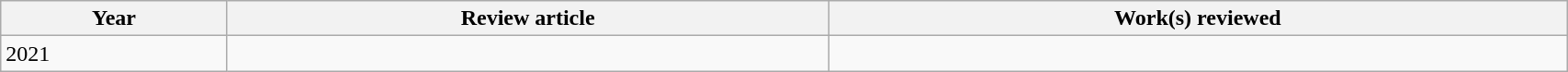<table class='wikitable sortable' width='90%'>
<tr>
<th>Year</th>
<th class='unsortable'>Review article</th>
<th class='unsortable'>Work(s) reviewed</th>
</tr>
<tr>
<td>2021</td>
<td></td>
<td></td>
</tr>
</table>
